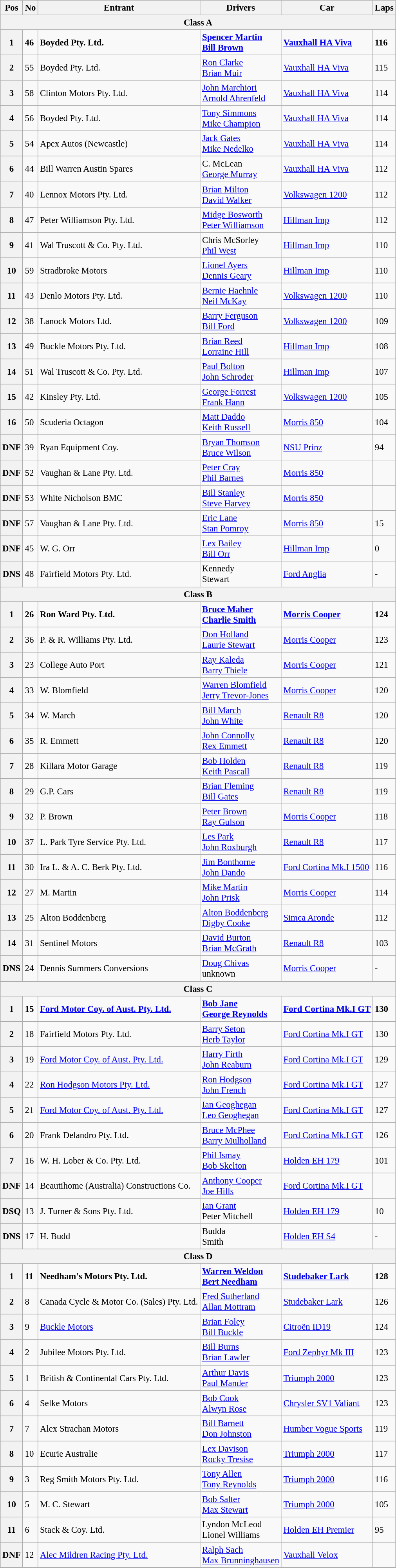<table class="wikitable sortable" style="font-size: 95%;">
<tr>
<th>Pos</th>
<th>No</th>
<th>Entrant</th>
<th>Drivers</th>
<th>Car</th>
<th>Laps</th>
</tr>
<tr>
<th colspan=6>Class A</th>
</tr>
<tr style="font-weight:bold">
<th>1</th>
<td>46</td>
<td>Boyded Pty. Ltd.</td>
<td> <a href='#'>Spencer Martin</a><br> <a href='#'>Bill Brown</a></td>
<td><a href='#'>Vauxhall HA Viva</a></td>
<td>116</td>
</tr>
<tr>
<th>2</th>
<td>55</td>
<td>Boyded Pty. Ltd.</td>
<td> <a href='#'>Ron Clarke</a><br> <a href='#'>Brian Muir</a></td>
<td><a href='#'>Vauxhall HA Viva</a></td>
<td>115</td>
</tr>
<tr>
<th>3</th>
<td>58</td>
<td>Clinton Motors Pty. Ltd.</td>
<td> <a href='#'>John Marchiori</a><br> <a href='#'>Arnold Ahrenfeld</a></td>
<td><a href='#'>Vauxhall HA Viva</a></td>
<td>114</td>
</tr>
<tr>
<th>4</th>
<td>56</td>
<td>Boyded Pty. Ltd.</td>
<td> <a href='#'>Tony Simmons</a><br> <a href='#'>Mike Champion</a></td>
<td><a href='#'>Vauxhall HA Viva</a></td>
<td>114</td>
</tr>
<tr>
<th>5</th>
<td>54</td>
<td>Apex Autos (Newcastle)</td>
<td> <a href='#'>Jack Gates</a><br> <a href='#'>Mike Nedelko</a></td>
<td><a href='#'>Vauxhall HA Viva</a></td>
<td>114</td>
</tr>
<tr>
<th>6</th>
<td>44</td>
<td>Bill Warren Austin Spares</td>
<td> C. McLean<br> <a href='#'>George Murray</a></td>
<td><a href='#'>Vauxhall HA Viva</a></td>
<td>112</td>
</tr>
<tr>
<th>7</th>
<td>40</td>
<td>Lennox Motors Pty. Ltd.</td>
<td> <a href='#'>Brian Milton</a><br> <a href='#'>David Walker</a></td>
<td><a href='#'>Volkswagen 1200</a></td>
<td>112</td>
</tr>
<tr>
<th>8</th>
<td>47</td>
<td>Peter Williamson Pty. Ltd.</td>
<td> <a href='#'>Midge Bosworth</a><br> <a href='#'>Peter Williamson</a></td>
<td><a href='#'>Hillman Imp</a></td>
<td>112</td>
</tr>
<tr>
<th>9</th>
<td>41</td>
<td>Wal Truscott & Co. Pty. Ltd.</td>
<td> Chris McSorley<br> <a href='#'>Phil West</a></td>
<td><a href='#'>Hillman Imp</a></td>
<td>110</td>
</tr>
<tr>
<th>10</th>
<td>59</td>
<td>Stradbroke Motors</td>
<td> <a href='#'>Lionel Ayers</a><br> <a href='#'>Dennis Geary</a></td>
<td><a href='#'>Hillman Imp</a></td>
<td>110</td>
</tr>
<tr>
<th>11</th>
<td>43</td>
<td>Denlo Motors Pty. Ltd.</td>
<td> <a href='#'>Bernie Haehnle</a><br> <a href='#'>Neil McKay</a></td>
<td><a href='#'>Volkswagen 1200</a></td>
<td>110</td>
</tr>
<tr>
<th>12</th>
<td>38</td>
<td>Lanock Motors Ltd.</td>
<td> <a href='#'>Barry Ferguson</a><br> <a href='#'>Bill Ford</a></td>
<td><a href='#'>Volkswagen 1200</a></td>
<td>109</td>
</tr>
<tr>
<th>13</th>
<td>49</td>
<td>Buckle Motors Pty. Ltd.</td>
<td> <a href='#'>Brian Reed</a><br> <a href='#'>Lorraine Hill</a></td>
<td><a href='#'>Hillman Imp</a></td>
<td>108</td>
</tr>
<tr>
<th>14</th>
<td>51</td>
<td>Wal Truscott & Co. Pty. Ltd.</td>
<td> <a href='#'>Paul Bolton</a><br> <a href='#'>John Schroder</a></td>
<td><a href='#'>Hillman Imp</a></td>
<td>107</td>
</tr>
<tr>
<th>15</th>
<td>42</td>
<td>Kinsley Pty. Ltd.</td>
<td> <a href='#'>George Forrest</a><br> <a href='#'>Frank Hann</a></td>
<td><a href='#'>Volkswagen 1200</a></td>
<td>105</td>
</tr>
<tr>
<th>16</th>
<td>50</td>
<td>Scuderia Octagon</td>
<td> <a href='#'>Matt Daddo</a><br> <a href='#'>Keith Russell</a></td>
<td><a href='#'>Morris 850</a></td>
<td>104</td>
</tr>
<tr>
<th>DNF</th>
<td>39</td>
<td>Ryan Equipment Coy.</td>
<td> <a href='#'>Bryan Thomson</a><br> <a href='#'>Bruce Wilson</a></td>
<td><a href='#'>NSU Prinz</a></td>
<td>94</td>
</tr>
<tr>
<th>DNF</th>
<td>52</td>
<td>Vaughan & Lane Pty. Ltd.</td>
<td> <a href='#'>Peter Cray</a><br> <a href='#'>Phil Barnes</a></td>
<td><a href='#'>Morris 850</a></td>
<td></td>
</tr>
<tr>
<th>DNF</th>
<td>53</td>
<td>White Nicholson BMC</td>
<td> <a href='#'>Bill Stanley</a><br> <a href='#'>Steve Harvey</a></td>
<td><a href='#'>Morris 850</a></td>
<td></td>
</tr>
<tr>
<th>DNF</th>
<td>57</td>
<td>Vaughan & Lane Pty. Ltd.</td>
<td> <a href='#'>Eric Lane</a><br> <a href='#'>Stan Pomroy</a></td>
<td><a href='#'>Morris 850</a></td>
<td>15</td>
</tr>
<tr>
<th>DNF</th>
<td>45</td>
<td>W. G. Orr</td>
<td> <a href='#'>Lex Bailey</a><br> <a href='#'>Bill Orr</a></td>
<td><a href='#'>Hillman Imp</a></td>
<td>0</td>
</tr>
<tr>
<th>DNS</th>
<td>48</td>
<td>Fairfield Motors Pty. Ltd.</td>
<td> Kennedy<br> Stewart</td>
<td><a href='#'>Ford Anglia</a></td>
<td>-</td>
</tr>
<tr>
<th colspan=6>Class B</th>
</tr>
<tr style="font-weight:bold">
<th>1</th>
<td>26</td>
<td>Ron Ward Pty. Ltd.</td>
<td> <a href='#'>Bruce Maher</a><br> <a href='#'>Charlie Smith</a></td>
<td><a href='#'>Morris Cooper</a></td>
<td>124</td>
</tr>
<tr>
<th>2</th>
<td>36</td>
<td>P. & R. Williams Pty. Ltd.</td>
<td> <a href='#'>Don Holland</a><br> <a href='#'>Laurie Stewart</a></td>
<td><a href='#'>Morris Cooper</a></td>
<td>123</td>
</tr>
<tr>
<th>3</th>
<td>23</td>
<td>College Auto Port</td>
<td> <a href='#'>Ray Kaleda</a><br> <a href='#'>Barry Thiele</a></td>
<td><a href='#'>Morris Cooper</a></td>
<td>121</td>
</tr>
<tr>
<th>4</th>
<td>33</td>
<td>W. Blomfield</td>
<td> <a href='#'>Warren Blomfield</a><br> <a href='#'>Jerry Trevor-Jones</a></td>
<td><a href='#'>Morris Cooper</a></td>
<td>120</td>
</tr>
<tr>
<th>5</th>
<td>34</td>
<td>W. March</td>
<td> <a href='#'>Bill March</a><br> <a href='#'>John White</a></td>
<td><a href='#'>Renault R8</a></td>
<td>120</td>
</tr>
<tr>
<th>6</th>
<td>35</td>
<td>R. Emmett</td>
<td> <a href='#'>John Connolly</a><br> <a href='#'>Rex Emmett</a></td>
<td><a href='#'>Renault R8</a></td>
<td>120</td>
</tr>
<tr>
<th>7</th>
<td>28</td>
<td>Killara Motor Garage</td>
<td> <a href='#'>Bob Holden</a><br> <a href='#'>Keith Pascall</a></td>
<td><a href='#'>Renault R8</a></td>
<td>119</td>
</tr>
<tr>
<th>8</th>
<td>29</td>
<td>G.P. Cars</td>
<td> <a href='#'>Brian Fleming</a><br> <a href='#'>Bill Gates</a></td>
<td><a href='#'>Renault R8</a></td>
<td>119</td>
</tr>
<tr>
<th>9</th>
<td>32</td>
<td>P. Brown</td>
<td> <a href='#'>Peter Brown</a><br> <a href='#'>Ray Gulson</a></td>
<td><a href='#'>Morris Cooper</a></td>
<td>118</td>
</tr>
<tr>
<th>10</th>
<td>37</td>
<td>L. Park Tyre Service Pty. Ltd.</td>
<td> <a href='#'>Les Park</a><br> <a href='#'>John Roxburgh</a></td>
<td><a href='#'>Renault R8</a></td>
<td>117</td>
</tr>
<tr>
<th>11</th>
<td>30</td>
<td>Ira L. & A. C. Berk Pty. Ltd.</td>
<td> <a href='#'>Jim Bonthorne</a><br> <a href='#'>John Dando</a></td>
<td><a href='#'>Ford Cortina Mk.I 1500</a></td>
<td>116</td>
</tr>
<tr>
<th>12</th>
<td>27</td>
<td>M. Martin</td>
<td> <a href='#'>Mike Martin</a><br> <a href='#'>John Prisk</a></td>
<td><a href='#'>Morris Cooper</a></td>
<td>114</td>
</tr>
<tr>
<th>13</th>
<td>25</td>
<td>Alton Boddenberg</td>
<td> <a href='#'>Alton Boddenberg</a><br> <a href='#'>Digby Cooke</a></td>
<td><a href='#'>Simca Aronde</a></td>
<td>112</td>
</tr>
<tr>
<th>14</th>
<td>31</td>
<td>Sentinel Motors</td>
<td> <a href='#'>David Burton</a><br> <a href='#'>Brian McGrath</a></td>
<td><a href='#'>Renault R8</a></td>
<td>103</td>
</tr>
<tr>
<th>DNS</th>
<td>24</td>
<td>Dennis Summers Conversions</td>
<td> <a href='#'>Doug Chivas</a><br> unknown</td>
<td><a href='#'>Morris Cooper</a></td>
<td>-</td>
</tr>
<tr>
<th colspan=6>Class C</th>
</tr>
<tr style="font-weight:bold">
<th>1</th>
<td>15</td>
<td><a href='#'>Ford Motor Coy. of Aust. Pty. Ltd.</a></td>
<td> <a href='#'>Bob Jane</a><br> <a href='#'>George Reynolds</a></td>
<td><a href='#'>Ford Cortina Mk.I GT</a></td>
<td>130</td>
</tr>
<tr>
<th>2</th>
<td>18</td>
<td>Fairfield Motors Pty. Ltd.</td>
<td> <a href='#'>Barry Seton</a><br> <a href='#'>Herb Taylor</a></td>
<td><a href='#'>Ford Cortina Mk.I GT</a></td>
<td>130</td>
</tr>
<tr>
<th>3</th>
<td>19</td>
<td><a href='#'>Ford Motor Coy. of Aust. Pty. Ltd.</a></td>
<td> <a href='#'>Harry Firth</a><br> <a href='#'>John Reaburn</a></td>
<td><a href='#'>Ford Cortina Mk.I GT</a></td>
<td>129</td>
</tr>
<tr>
<th>4</th>
<td>22</td>
<td><a href='#'>Ron Hodgson Motors Pty. Ltd.</a></td>
<td> <a href='#'>Ron Hodgson</a><br> <a href='#'>John French</a></td>
<td><a href='#'>Ford Cortina Mk.I GT</a></td>
<td>127</td>
</tr>
<tr>
<th>5</th>
<td>21</td>
<td><a href='#'>Ford Motor Coy. of Aust. Pty. Ltd.</a></td>
<td> <a href='#'>Ian Geoghegan</a><br> <a href='#'>Leo Geoghegan</a></td>
<td><a href='#'>Ford Cortina Mk.I GT</a></td>
<td>127</td>
</tr>
<tr>
<th>6</th>
<td>20</td>
<td>Frank Delandro Pty. Ltd.</td>
<td> <a href='#'>Bruce McPhee</a><br> <a href='#'>Barry Mulholland</a></td>
<td><a href='#'>Ford Cortina Mk.I GT</a></td>
<td>126</td>
</tr>
<tr>
<th>7</th>
<td>16</td>
<td>W. H. Lober & Co. Pty. Ltd.</td>
<td> <a href='#'>Phil Ismay</a><br> <a href='#'>Bob Skelton</a></td>
<td><a href='#'>Holden EH 179</a></td>
<td>101</td>
</tr>
<tr>
<th>DNF</th>
<td>14</td>
<td>Beautihome (Australia) Constructions Co.</td>
<td> <a href='#'>Anthony Cooper</a><br> <a href='#'>Joe Hills</a></td>
<td><a href='#'>Ford Cortina Mk.I GT</a></td>
<td></td>
</tr>
<tr>
<th>DSQ</th>
<td>13</td>
<td>J. Turner & Sons Pty. Ltd.</td>
<td> <a href='#'>Ian Grant</a><br> Peter Mitchell</td>
<td><a href='#'>Holden EH 179</a></td>
<td>10</td>
</tr>
<tr>
<th>DNS</th>
<td>17</td>
<td>H. Budd</td>
<td> Budda<br> Smith</td>
<td><a href='#'>Holden EH S4</a></td>
<td>-</td>
</tr>
<tr>
<th colspan=6>Class D</th>
</tr>
<tr style="font-weight:bold">
<th>1</th>
<td>11</td>
<td>Needham's Motors Pty. Ltd.</td>
<td> <a href='#'>Warren Weldon</a><br> <a href='#'>Bert Needham</a></td>
<td><a href='#'>Studebaker Lark</a></td>
<td>128</td>
</tr>
<tr>
<th>2</th>
<td>8</td>
<td>Canada Cycle & Motor Co. (Sales) Pty. Ltd.</td>
<td> <a href='#'>Fred Sutherland</a><br> <a href='#'>Allan Mottram</a></td>
<td><a href='#'>Studebaker Lark</a></td>
<td>126</td>
</tr>
<tr>
<th>3</th>
<td>9</td>
<td><a href='#'>Buckle Motors</a></td>
<td> <a href='#'>Brian Foley</a><br> <a href='#'>Bill Buckle</a></td>
<td><a href='#'>Citroën ID19</a></td>
<td>124</td>
</tr>
<tr>
<th>4</th>
<td>2</td>
<td>Jubilee Motors Pty. Ltd.</td>
<td> <a href='#'>Bill Burns</a><br> <a href='#'>Brian Lawler</a></td>
<td><a href='#'>Ford Zephyr Mk III</a></td>
<td>123</td>
</tr>
<tr>
<th>5</th>
<td>1</td>
<td>British & Continental Cars Pty. Ltd.</td>
<td> <a href='#'>Arthur Davis</a><br> <a href='#'>Paul Mander</a></td>
<td><a href='#'>Triumph 2000</a></td>
<td>123</td>
</tr>
<tr>
<th>6</th>
<td>4</td>
<td>Selke Motors</td>
<td> <a href='#'>Bob Cook</a><br> <a href='#'>Alwyn Rose</a></td>
<td><a href='#'>Chrysler SV1 Valiant</a></td>
<td>123</td>
</tr>
<tr>
<th>7</th>
<td>7</td>
<td>Alex Strachan Motors</td>
<td> <a href='#'>Bill Barnett</a><br> <a href='#'>Don Johnston</a></td>
<td><a href='#'>Humber Vogue Sports</a></td>
<td>119</td>
</tr>
<tr>
<th>8</th>
<td>10</td>
<td>Ecurie Australie</td>
<td> <a href='#'>Lex Davison</a><br> <a href='#'>Rocky Tresise</a></td>
<td><a href='#'>Triumph 2000</a></td>
<td>117</td>
</tr>
<tr>
<th>9</th>
<td>3</td>
<td>Reg Smith Motors Pty. Ltd.</td>
<td> <a href='#'>Tony Allen</a><br> <a href='#'>Tony Reynolds</a></td>
<td><a href='#'>Triumph 2000</a></td>
<td>116</td>
</tr>
<tr>
<th>10</th>
<td>5</td>
<td>M. C. Stewart</td>
<td> <a href='#'>Bob Salter</a><br> <a href='#'>Max Stewart</a></td>
<td><a href='#'>Triumph 2000</a></td>
<td>105</td>
</tr>
<tr>
<th>11</th>
<td>6</td>
<td>Stack & Coy. Ltd.</td>
<td> Lyndon McLeod<br> Lionel Williams</td>
<td><a href='#'>Holden EH Premier</a></td>
<td>95</td>
</tr>
<tr>
<th>DNF</th>
<td>12</td>
<td><a href='#'>Alec Mildren Racing  Pty. Ltd.</a></td>
<td> <a href='#'>Ralph Sach</a><br> <a href='#'>Max Brunninghausen</a></td>
<td><a href='#'>Vauxhall Velox</a></td>
<td></td>
</tr>
<tr>
</tr>
</table>
